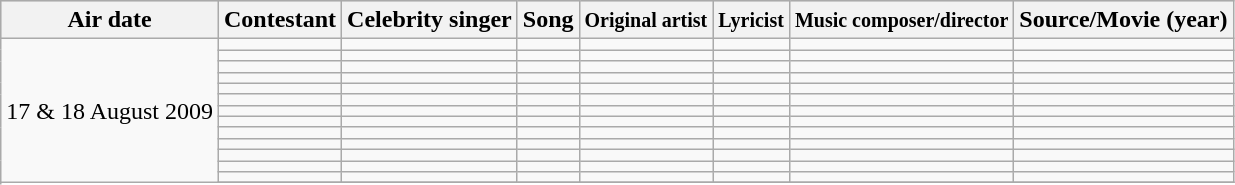<table class="wikitable sortable" style="text-align: center; width: auto;">
<tr style="background:lightgrey; text-align:center;">
<th>Air date</th>
<th>Contestant</th>
<th>Celebrity singer</th>
<th>Song</th>
<th><small>Original artist</small></th>
<th><small>Lyricist</small></th>
<th><small>Music composer/director</small></th>
<th>Source/Movie (year)</th>
</tr>
<tr>
<td rowspan=14>17 & 18 August 2009</td>
<td></td>
<td></td>
<td></td>
<td><small></small></td>
<td><small></small></td>
<td><small></small></td>
<td></td>
</tr>
<tr>
<td></td>
<td></td>
<td></td>
<td><small></small></td>
<td><small></small></td>
<td><small></small></td>
<td></td>
</tr>
<tr>
<td></td>
<td></td>
<td></td>
<td><small></small></td>
<td><small></small></td>
<td><small></small></td>
<td></td>
</tr>
<tr>
<td></td>
<td></td>
<td></td>
<td><small></small></td>
<td><small></small></td>
<td><small></small></td>
<td></td>
</tr>
<tr>
<td></td>
<td></td>
<td></td>
<td><small></small></td>
<td><small></small></td>
<td><small></small></td>
<td></td>
</tr>
<tr>
<td></td>
<td></td>
<td></td>
<td><small></small></td>
<td><small></small></td>
<td><small></small></td>
<td></td>
</tr>
<tr>
<td></td>
<td></td>
<td></td>
<td><small></small></td>
<td><small></small></td>
<td><small></small></td>
<td></td>
</tr>
<tr>
<td></td>
<td></td>
<td></td>
<td><small></small></td>
<td><small></small></td>
<td><small></small></td>
<td></td>
</tr>
<tr>
<td></td>
<td></td>
<td></td>
<td><small></small></td>
<td><small></small></td>
<td><small></small></td>
<td></td>
</tr>
<tr>
<td></td>
<td></td>
<td></td>
<td><small></small></td>
<td><small></small></td>
<td><small></small></td>
<td></td>
</tr>
<tr>
<td></td>
<td></td>
<td></td>
<td><small></small></td>
<td><small></small></td>
<td><small></small></td>
<td></td>
</tr>
<tr>
<td></td>
<td></td>
<td></td>
<td><small></small></td>
<td><small></small></td>
<td><small></small></td>
<td></td>
</tr>
<tr>
<td></td>
<td></td>
<td></td>
<td><small></small></td>
<td><small></small></td>
<td><small></small></td>
<td></td>
</tr>
<tr>
</tr>
</table>
